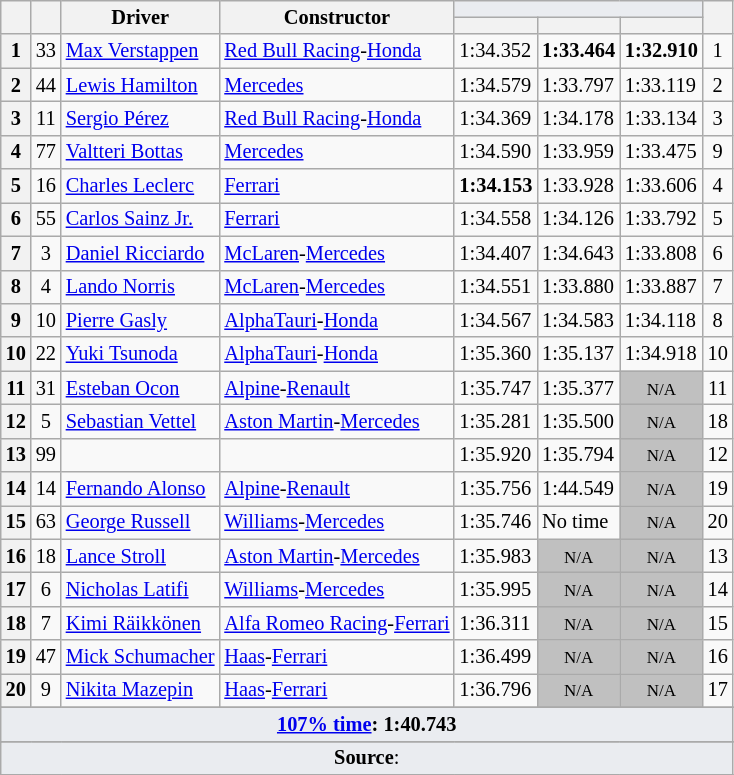<table class="wikitable sortable" style="font-size: 85%;">
<tr>
<th rowspan="2"></th>
<th rowspan="2"></th>
<th rowspan="2">Driver</th>
<th rowspan="2">Constructor</th>
<th colspan="3" style="background:#eaecf0; text-align:center;"></th>
<th rowspan="2"></th>
</tr>
<tr>
<th scope="col"></th>
<th scope="col"></th>
<th scope="col"></th>
</tr>
<tr>
<th scope="row">1</th>
<td align="center">33</td>
<td data-sort-value="ver"> <a href='#'>Max Verstappen</a></td>
<td><a href='#'>Red Bull Racing</a>-<a href='#'>Honda</a></td>
<td>1:34.352</td>
<td><strong>1:33.464</strong></td>
<td><strong>1:32.910</strong></td>
<td align="center">1</td>
</tr>
<tr>
<th scope="row">2</th>
<td align="center">44</td>
<td data-sort-value="ham"> <a href='#'>Lewis Hamilton</a></td>
<td><a href='#'>Mercedes</a></td>
<td>1:34.579</td>
<td>1:33.797</td>
<td>1:33.119</td>
<td align="center">2</td>
</tr>
<tr>
<th scope="row">3</th>
<td align="center">11</td>
<td data-sort-value="per"> <a href='#'>Sergio Pérez</a></td>
<td><a href='#'>Red Bull Racing</a>-<a href='#'>Honda</a></td>
<td>1:34.369</td>
<td>1:34.178</td>
<td>1:33.134</td>
<td align="center">3</td>
</tr>
<tr>
<th scope="row">4</th>
<td align="center">77</td>
<td data-sort-value="bot"> <a href='#'>Valtteri Bottas</a></td>
<td><a href='#'>Mercedes</a></td>
<td>1:34.590</td>
<td>1:33.959</td>
<td>1:33.475</td>
<td align="center">9</td>
</tr>
<tr>
<th scope="row">5</th>
<td align="center">16</td>
<td data-sort-value="lec"> <a href='#'>Charles Leclerc</a></td>
<td><a href='#'>Ferrari</a></td>
<td><strong>1:34.153</strong></td>
<td>1:33.928</td>
<td>1:33.606</td>
<td align="center">4</td>
</tr>
<tr>
<th scope="row">6</th>
<td align="center">55</td>
<td data-sort-value="sai"> <a href='#'>Carlos Sainz Jr.</a></td>
<td><a href='#'>Ferrari</a></td>
<td>1:34.558</td>
<td>1:34.126</td>
<td>1:33.792</td>
<td align="center">5</td>
</tr>
<tr>
<th scope="row">7</th>
<td align="center">3</td>
<td data-sort-value="ric"> <a href='#'>Daniel Ricciardo</a></td>
<td><a href='#'>McLaren</a>-<a href='#'>Mercedes</a></td>
<td>1:34.407</td>
<td>1:34.643</td>
<td>1:33.808</td>
<td align="center">6</td>
</tr>
<tr>
<th scope="row">8</th>
<td align="center">4</td>
<td data-sort-value="nor"> <a href='#'>Lando Norris</a></td>
<td><a href='#'>McLaren</a>-<a href='#'>Mercedes</a></td>
<td>1:34.551</td>
<td>1:33.880</td>
<td>1:33.887</td>
<td align="center">7</td>
</tr>
<tr>
<th scope="row">9</th>
<td align="center">10</td>
<td data-sort-value="gas"> <a href='#'>Pierre Gasly</a></td>
<td><a href='#'>AlphaTauri</a>-<a href='#'>Honda</a></td>
<td>1:34.567</td>
<td>1:34.583</td>
<td>1:34.118</td>
<td align="center">8</td>
</tr>
<tr>
<th scope="row">10</th>
<td align="center">22</td>
<td data-sort-value="tsu"> <a href='#'>Yuki Tsunoda</a></td>
<td><a href='#'>AlphaTauri</a>-<a href='#'>Honda</a></td>
<td>1:35.360</td>
<td>1:35.137</td>
<td>1:34.918</td>
<td align="center">10</td>
</tr>
<tr>
<th scope="row">11</th>
<td align="center">31</td>
<td data-sort-value="oco"> <a href='#'>Esteban Ocon</a></td>
<td><a href='#'>Alpine</a>-<a href='#'>Renault</a></td>
<td>1:35.747</td>
<td>1:35.377</td>
<td style="background: silver" align="center" data-sort-value="12"><small>N/A</small></td>
<td align="center">11</td>
</tr>
<tr>
<th scope="row">12</th>
<td align="center">5</td>
<td data-sort-value="vet"> <a href='#'>Sebastian Vettel</a></td>
<td><a href='#'>Aston Martin</a>-<a href='#'>Mercedes</a></td>
<td>1:35.281</td>
<td>1:35.500</td>
<td style="background: silver" align="center" data-sort-value="11"><small>N/A</small></td>
<td align="center">18</td>
</tr>
<tr>
<th scope="row">13</th>
<td align="center">99</td>
<td data-sort-value="gio"></td>
<td></td>
<td>1:35.920</td>
<td>1:35.794</td>
<td style="background: silver" align="center" data-sort-value="18"><small>N/A</small></td>
<td align="center">12</td>
</tr>
<tr>
<th scope="row">14</th>
<td align="center">14</td>
<td data-sort-value="alo"> <a href='#'>Fernando Alonso</a></td>
<td><a href='#'>Alpine</a>-<a href='#'>Renault</a></td>
<td>1:35.756</td>
<td>1:44.549</td>
<td style="background: silver" align="center" data-sort-value="18"><small>N/A</small></td>
<td align="center">19</td>
</tr>
<tr>
<th scope="row">15</th>
<td align="center">63</td>
<td data-sort-value="rus"> <a href='#'>George Russell</a></td>
<td><a href='#'>Williams</a>-<a href='#'>Mercedes</a></td>
<td>1:35.746</td>
<td>No time</td>
<td style="background: silver" align="center" data-sort-value="13"><small>N/A</small></td>
<td align="center">20</td>
</tr>
<tr>
<th scope="row">16</th>
<td align="center">18</td>
<td data-sort-value="str"> <a href='#'>Lance Stroll</a></td>
<td><a href='#'>Aston Martin</a>-<a href='#'>Mercedes</a></td>
<td>1:35.983</td>
<td style="background: silver" align="center" data-sort-value="13"><small>N/A</small></td>
<td style="background: silver" align="center" data-sort-value="13"><small>N/A</small></td>
<td align="center">13</td>
</tr>
<tr>
<th scope="row">17</th>
<td align="center">6</td>
<td data-sort-value="lat"> <a href='#'>Nicholas Latifi</a></td>
<td><a href='#'>Williams</a>-<a href='#'>Mercedes</a></td>
<td>1:35.995</td>
<td style="background: silver" align="center" data-sort-value="17"><small>N/A</small></td>
<td style="background: silver" align="center" data-sort-value="17"><small>N/A</small></td>
<td align="center">14</td>
</tr>
<tr>
<th scope="row">18</th>
<td align="center">7</td>
<td data-sort-value="rai"> <a href='#'>Kimi Räikkönen</a></td>
<td><a href='#'>Alfa Romeo Racing</a>-<a href='#'>Ferrari</a></td>
<td>1:36.311</td>
<td style="background: silver" align="center" data-sort-value="19"><small>N/A</small></td>
<td style="background: silver" align="center" data-sort-value="19"><small>N/A</small></td>
<td align="center">15</td>
</tr>
<tr>
<th scope="row">19</th>
<td align="center">47</td>
<td data-sort-value="sch"> <a href='#'>Mick Schumacher</a></td>
<td><a href='#'>Haas</a>-<a href='#'>Ferrari</a></td>
<td>1:36.499</td>
<td style="background: silver" align="center" data-sort-value="19"><small>N/A</small></td>
<td style="background: silver" align="center" data-sort-value="14"><small>N/A</small></td>
<td align="center">16</td>
</tr>
<tr>
<th scope="row">20</th>
<td align="center">9</td>
<td data-sort-value="maz"><a href='#'>Nikita Mazepin</a></td>
<td><a href='#'>Haas</a>-<a href='#'>Ferrari</a></td>
<td>1:36.796</td>
<td style="background: silver" align="center" data-sort-value="20"><small>N/A</small></td>
<td style="background: silver" align="center" data-sort-value="20"><small>N/A</small></td>
<td align="center">17</td>
</tr>
<tr>
</tr>
<tr class="sortbottom">
<td colspan="8" style="background-color:#EAECF0;text-align:center"><strong><a href='#'>107% time</a>: 1:40.743</strong></td>
</tr>
<tr>
</tr>
<tr class="sortbottom">
<td colspan="8" style="background-color:#EAECF0;text-align:center"><strong>Source</strong>:</td>
</tr>
<tr>
</tr>
</table>
